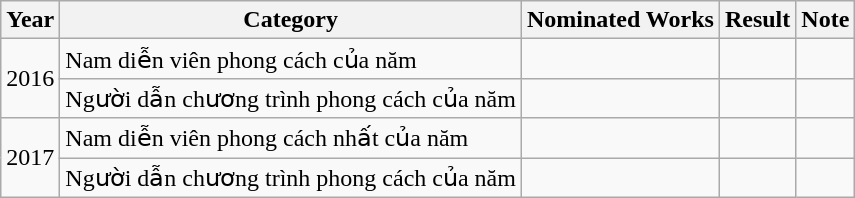<table class="wikitable">
<tr>
<th>Year</th>
<th>Category</th>
<th>Nominated Works</th>
<th>Result</th>
<th>Note</th>
</tr>
<tr>
<td rowspan="2">2016</td>
<td>Nam diễn viên phong cách của năm</td>
<td></td>
<td></td>
<td></td>
</tr>
<tr>
<td>Người dẫn chương trình phong cách của năm</td>
<td></td>
<td></td>
<td></td>
</tr>
<tr>
<td rowspan="2">2017</td>
<td>Nam diễn viên phong cách nhất của năm</td>
<td></td>
<td></td>
<td></td>
</tr>
<tr>
<td>Người dẫn chương trình phong cách của năm</td>
<td></td>
<td></td>
<td></td>
</tr>
</table>
